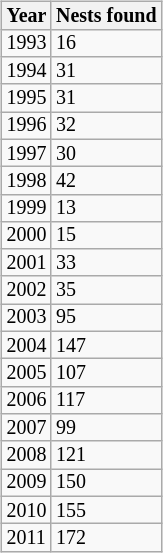<table class="wikitable" align="right" style="margin-left:2em;line-height:0.9em;font-size:smaller">
<tr>
<th>Year</th>
<th>Nests found</th>
</tr>
<tr>
<td>1993</td>
<td>16</td>
</tr>
<tr>
<td>1994</td>
<td>31</td>
</tr>
<tr>
<td>1995</td>
<td>31</td>
</tr>
<tr>
<td>1996</td>
<td>32</td>
</tr>
<tr>
<td>1997</td>
<td>30</td>
</tr>
<tr>
<td>1998</td>
<td>42</td>
</tr>
<tr>
<td>1999</td>
<td>13</td>
</tr>
<tr>
<td>2000</td>
<td>15</td>
</tr>
<tr>
<td>2001</td>
<td>33</td>
</tr>
<tr>
<td>2002</td>
<td>35</td>
</tr>
<tr>
<td>2003</td>
<td>95</td>
</tr>
<tr>
<td>2004</td>
<td>147</td>
</tr>
<tr>
<td>2005</td>
<td>107</td>
</tr>
<tr>
<td>2006</td>
<td>117</td>
</tr>
<tr>
<td>2007</td>
<td>99</td>
</tr>
<tr>
<td>2008</td>
<td>121</td>
</tr>
<tr>
<td>2009</td>
<td>150</td>
</tr>
<tr>
<td>2010</td>
<td>155</td>
</tr>
<tr>
<td>2011</td>
<td>172</td>
</tr>
</table>
